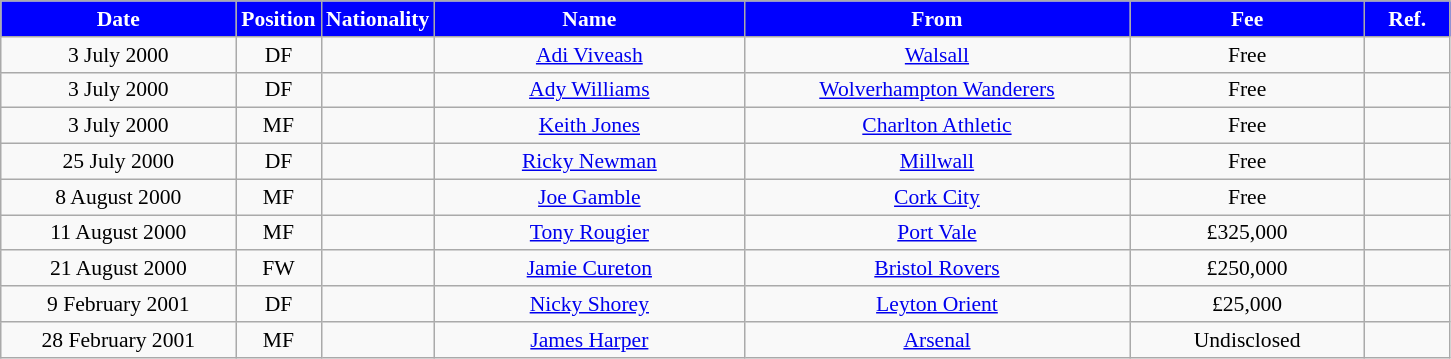<table class="wikitable"  style="text-align:center; font-size:90%; ">
<tr>
<th style="background:#00f; color:white; width:150px;">Date</th>
<th style="background:#00f; color:white; width:50px;">Position</th>
<th style="background:#00f; color:white; width:50px;">Nationality</th>
<th style="background:#00f; color:white; width:200px;">Name</th>
<th style="background:#00f; color:white; width:250px;">From</th>
<th style="background:#00f; color:white; width:150px;">Fee</th>
<th style="background:#00f; color:white; width:50px;">Ref.</th>
</tr>
<tr>
<td>3 July 2000</td>
<td>DF</td>
<td></td>
<td><a href='#'>Adi Viveash</a></td>
<td><a href='#'>Walsall</a></td>
<td>Free</td>
<td></td>
</tr>
<tr>
<td>3 July 2000</td>
<td>DF</td>
<td></td>
<td><a href='#'>Ady Williams</a></td>
<td><a href='#'>Wolverhampton Wanderers</a></td>
<td>Free</td>
<td></td>
</tr>
<tr>
<td>3 July 2000</td>
<td>MF</td>
<td></td>
<td><a href='#'>Keith Jones</a></td>
<td><a href='#'>Charlton Athletic</a></td>
<td>Free</td>
<td></td>
</tr>
<tr>
<td>25 July 2000</td>
<td>DF</td>
<td></td>
<td><a href='#'>Ricky Newman</a></td>
<td><a href='#'>Millwall</a></td>
<td>Free</td>
<td></td>
</tr>
<tr>
<td>8 August 2000</td>
<td>MF</td>
<td></td>
<td><a href='#'>Joe Gamble</a></td>
<td><a href='#'>Cork City</a></td>
<td>Free</td>
<td></td>
</tr>
<tr>
<td>11 August 2000</td>
<td>MF</td>
<td></td>
<td><a href='#'>Tony Rougier</a></td>
<td><a href='#'>Port Vale</a></td>
<td>£325,000</td>
<td></td>
</tr>
<tr>
<td>21 August 2000</td>
<td>FW</td>
<td></td>
<td><a href='#'>Jamie Cureton</a></td>
<td><a href='#'>Bristol Rovers</a></td>
<td>£250,000</td>
<td></td>
</tr>
<tr>
<td>9 February 2001</td>
<td>DF</td>
<td></td>
<td><a href='#'>Nicky Shorey</a></td>
<td><a href='#'>Leyton Orient</a></td>
<td>£25,000</td>
<td></td>
</tr>
<tr>
<td>28 February 2001</td>
<td>MF</td>
<td></td>
<td><a href='#'>James Harper</a></td>
<td><a href='#'>Arsenal</a></td>
<td>Undisclosed</td>
<td></td>
</tr>
</table>
